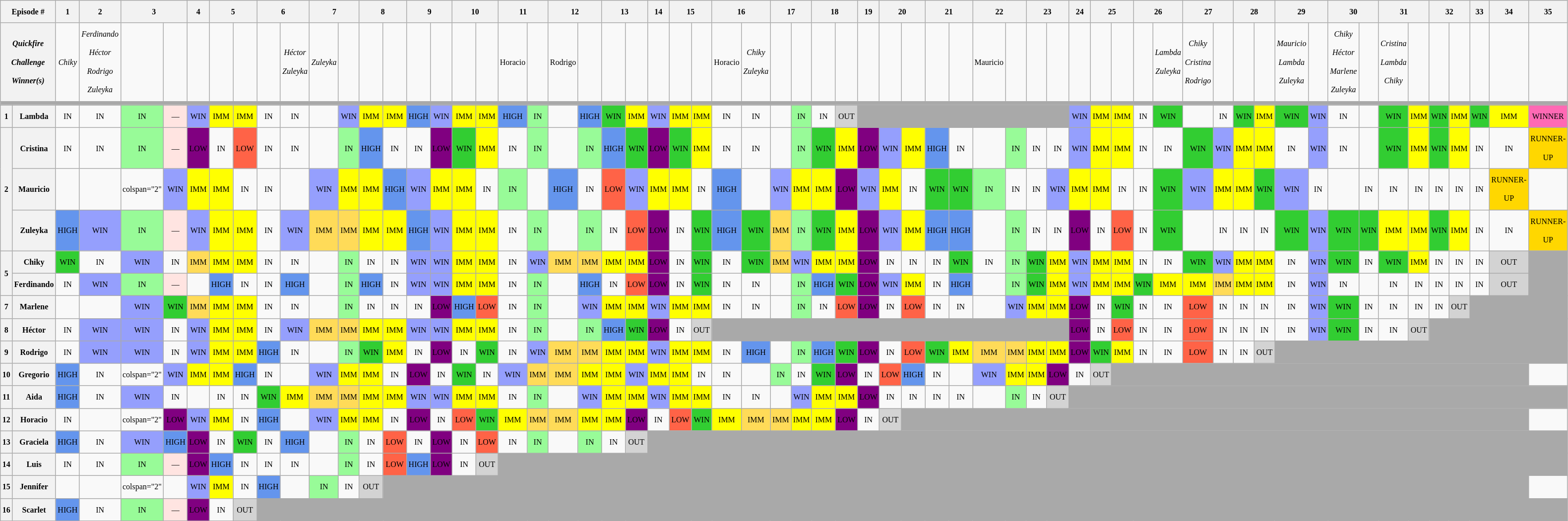<table class="wikitable" style="text-align:center; font-size: 8pt; line-height:25px">
<tr>
<th colspan=2>Episode #</th>
<th>1</th>
<th>2</th>
<th colspan="2">3</th>
<th>4</th>
<th colspan="2">5</th>
<th colspan="2">6</th>
<th colspan="2">7</th>
<th colspan="2">8</th>
<th colspan="2">9</th>
<th colspan="2">10</th>
<th colspan="2">11</th>
<th colspan="2">12</th>
<th colspan="2">13</th>
<th>14</th>
<th colspan="2">15</th>
<th colspan="2">16</th>
<th colspan="2">17</th>
<th colspan="2">18</th>
<th>19</th>
<th colspan="2">20</th>
<th colspan="2">21</th>
<th colspan="2">22</th>
<th colspan="2">23</th>
<th>24</th>
<th colspan="2">25</th>
<th colspan="2">26</th>
<th colspan="2">27</th>
<th colspan="2">28</th>
<th colspan="2">29</th>
<th colspan="2">30</th>
<th colspan="2">31</th>
<th colspan="2">32</th>
<th>33</th>
<th>34</th>
<th>35</th>
</tr>
<tr>
<th colspan=2><em>Quickfire Challenge<br>Winner(s)</em></th>
<td><em>Chiky</em></td>
<td><em>Ferdinando</em><br><em>Héctor</em><br><em>Rodrigo</em><br><em>Zuleyka</em></td>
<td></td>
<td></td>
<td></td>
<td></td>
<td></td>
<td></td>
<td><em>Héctor</em><br><em>Zuleyka</em></td>
<td><em>Zuleyka</em></td>
<td></td>
<td></td>
<td></td>
<td></td>
<td></td>
<td></td>
<td></td>
<td>Horacio</td>
<td></td>
<td>Rodrigo</td>
<td></td>
<td></td>
<td></td>
<td></td>
<td></td>
<td></td>
<td>Horacio</td>
<td><em>Chiky</em><br><em>Zuleyka</em></td>
<td></td>
<td></td>
<td></td>
<td></td>
<td></td>
<td></td>
<td></td>
<td></td>
<td></td>
<td>Mauricio</td>
<td></td>
<td></td>
<td></td>
<td></td>
<td></td>
<td></td>
<td></td>
<td><em>Lambda</em><br><em>Zuleyka</em></td>
<td><em>Chiky</em><br><em>Cristina</em><br><em>Rodrigo</em></td>
<td></td>
<td></td>
<td></td>
<td><em>Mauricio</em><br><em>Lambda</em><br><em>Zuleyka</em></td>
<td></td>
<td><em>Chiky</em><br><em>Héctor</em><br><em>Marlene</em><br><em>Zuleyka</em></td>
<td></td>
<td><em>Cristina</em><br><em>Lambda</em><br><em>Chiky</em></td>
<td></td>
<td></td>
<td></td>
<td></td>
<td></td>
<td></td>
</tr>
<tr>
<td colspan="63" style="background:darkgrey"></td>
</tr>
<tr>
<th>1</th>
<th>Lambda</th>
<td>IN</td>
<td>IN</td>
<td style="background:palegreen">IN</td>
<td style="background:mistyrose">—</td>
<td style="background:#959FFD">WIN</td>
<td style="background:yellow">IMM</td>
<td style="background:yellow">IMM</td>
<td>IN</td>
<td>IN</td>
<td></td>
<td style="background:#959FFD">WIN</td>
<td style="background:yellow">IMM</td>
<td style="background:yellow">IMM</td>
<td style="background:cornflowerblue">HIGH</td>
<td style="background:#959FFD">WIN</td>
<td style="background:yellow">IMM</td>
<td style="background:yellow">IMM</td>
<td style="background:cornflowerblue">HIGH</td>
<td style="background:palegreen">IN</td>
<td></td>
<td style="background:cornflowerblue">HIGH</td>
<td style="background:limegreen">WIN</td>
<td style="background:yellow">IMM</td>
<td style="background:#959FFD">WIN</td>
<td style="background:yellow">IMM</td>
<td style="background:yellow">IMM</td>
<td>IN</td>
<td>IN</td>
<td></td>
<td style="background:palegreen">IN</td>
<td>IN</td>
<td style="background:lightgrey">OUT</td>
<td style="background:darkgrey" colspan="9"></td>
<td style="background:#959FFD">WIN</td>
<td style="background:yellow">IMM</td>
<td style="background:yellow">IMM</td>
<td>IN</td>
<td style="background:limegreen">WIN</td>
<td></td>
<td>IN</td>
<td style="background:limegreen">WIN</td>
<td style="background:yellow">IMM</td>
<td style="background:limegreen">WIN</td>
<td style="background:#959FFD">WIN</td>
<td>IN</td>
<td></td>
<td style="background:limegreen">WIN</td>
<td style="background:yellow">IMM</td>
<td style="background:limegreen">WIN</td>
<td style="background:yellow">IMM</td>
<td style="background:limegreen">WIN</td>
<td style="background:yellow">IMM</td>
<td style="background:hotpink">WINNER</td>
</tr>
<tr>
<th rowspan="3">2</th>
<th>Cristina</th>
<td>IN</td>
<td>IN</td>
<td style="background:palegreen">IN</td>
<td style="background:mistyrose">—</td>
<td style="background:purple">LOW</td>
<td>IN</td>
<td style="background:tomato">LOW</td>
<td>IN</td>
<td>IN</td>
<td></td>
<td style="background:palegreen">IN</td>
<td style="background:cornflowerblue">HIGH</td>
<td>IN</td>
<td>IN</td>
<td style="background:purple">LOW</td>
<td style="background:limegreen">WIN</td>
<td style="background:yellow">IMM</td>
<td>IN</td>
<td style="background:palegreen">IN</td>
<td></td>
<td style="background:palegreen">IN</td>
<td style="background:cornflowerblue">HIGH</td>
<td style="background:limegreen">WIN</td>
<td style="background:purple">LOW</td>
<td style="background:limegreen">WIN</td>
<td style="background:yellow">IMM</td>
<td>IN</td>
<td>IN</td>
<td></td>
<td style="background:palegreen">IN</td>
<td style="background:limegreen">WIN</td>
<td style="background:yellow">IMM</td>
<td style="background:purple">LOW</td>
<td style="background:#959FFD">WIN</td>
<td style="background:yellow">IMM</td>
<td style="background:cornflowerblue">HIGH</td>
<td>IN</td>
<td></td>
<td style="background:palegreen">IN</td>
<td>IN</td>
<td>IN</td>
<td style="background:#959FFD">WIN</td>
<td style="background:yellow">IMM</td>
<td style="background:yellow">IMM</td>
<td>IN</td>
<td>IN</td>
<td style="background:limegreen">WIN</td>
<td style="background:#959FFD">WIN</td>
<td style="background:yellow">IMM</td>
<td style="background:yellow">IMM</td>
<td>IN</td>
<td style="background:#959FFD">WIN</td>
<td>IN</td>
<td></td>
<td style="background:limegreen">WIN</td>
<td style="background:yellow">IMM</td>
<td style="background:limegreen">WIN</td>
<td style="background:yellow">IMM</td>
<td>IN</td>
<td>IN</td>
<td style="background:gold">RUNNER-UP</td>
</tr>
<tr>
<th>Mauricio</th>
<td></td>
<td></td>
<td>colspan="2" </td>
<td style="background:#959FFD">WIN</td>
<td style="background:yellow">IMM</td>
<td style="background:yellow">IMM</td>
<td>IN</td>
<td>IN</td>
<td></td>
<td style="background:#959FFD">WIN</td>
<td style="background:yellow">IMM</td>
<td style="background:yellow">IMM</td>
<td style="background:cornflowerblue">HIGH</td>
<td style="background:#959FFD">WIN</td>
<td style="background:yellow">IMM</td>
<td style="background:yellow">IMM</td>
<td>IN</td>
<td style="background:palegreen">IN</td>
<td></td>
<td style="background:cornflowerblue">HIGH</td>
<td>IN</td>
<td style="background:tomato">LOW</td>
<td style="background:#959FFD">WIN</td>
<td style="background:yellow">IMM</td>
<td style="background:yellow">IMM</td>
<td>IN</td>
<td style="background:cornflowerblue">HIGH</td>
<td></td>
<td style="background:#959FFD">WIN</td>
<td style="background:yellow">IMM</td>
<td style="background:yellow">IMM</td>
<td style="background:purple">LOW</td>
<td style="background:#959FFD">WIN</td>
<td style="background:yellow">IMM</td>
<td>IN</td>
<td style="background:limegreen">WIN</td>
<td style="background:limegreen">WIN</td>
<td style="background:palegreen">IN</td>
<td>IN</td>
<td>IN</td>
<td style="background:#959FFD">WIN</td>
<td style="background:yellow">IMM</td>
<td style="background:yellow">IMM</td>
<td>IN</td>
<td>IN</td>
<td style="background:limegreen">WIN</td>
<td style="background:#959FFD">WIN</td>
<td style="background:yellow">IMM</td>
<td style="background:yellow">IMM</td>
<td style="background:limegreen">WIN</td>
<td style="background:#959FFD">WIN</td>
<td>IN</td>
<td></td>
<td>IN</td>
<td>IN</td>
<td>IN</td>
<td>IN</td>
<td>IN</td>
<td>IN</td>
<td style="background:gold">RUNNER-UP</td>
</tr>
<tr>
<th>Zuleyka</th>
<td style="background:cornflowerblue">HIGH</td>
<td style="background:#959FFD">WIN</td>
<td style="background:palegreen">IN</td>
<td style="background:mistyrose">—</td>
<td style="background:#959FFD">WIN</td>
<td style="background:yellow">IMM</td>
<td style="background:yellow">IMM</td>
<td>IN</td>
<td style="background:#959FFD">WIN</td>
<td style="background:#FFDB58">IMM</td>
<td style="background:#FFDB58">IMM</td>
<td style="background:yellow">IMM</td>
<td style="background:yellow">IMM</td>
<td style="background:cornflowerblue">HIGH</td>
<td style="background:#959FFD">WIN</td>
<td style="background:yellow">IMM</td>
<td style="background:yellow">IMM</td>
<td>IN</td>
<td style="background:palegreen">IN</td>
<td></td>
<td style="background:palegreen">IN</td>
<td>IN</td>
<td style="background:tomato">LOW</td>
<td style="background:purple">LOW</td>
<td>IN</td>
<td style="background:limegreen">WIN</td>
<td style="background:cornflowerblue">HIGH</td>
<td style="background:limegreen">WIN</td>
<td style="background:#FFDB58">IMM</td>
<td style="background:palegreen">IN</td>
<td style="background:limegreen">WIN</td>
<td style="background:yellow">IMM</td>
<td style="background:purple">LOW</td>
<td style="background:#959FFD">WIN</td>
<td style="background:yellow">IMM</td>
<td style="background:cornflowerblue">HIGH</td>
<td style="background:cornflowerblue">HIGH</td>
<td></td>
<td style="background:palegreen">IN</td>
<td>IN</td>
<td>IN</td>
<td style="background:purple">LOW</td>
<td>IN</td>
<td style="background:tomato">LOW</td>
<td>IN</td>
<td style="background:limegreen">WIN</td>
<td></td>
<td>IN</td>
<td>IN</td>
<td>IN</td>
<td style="background:limegreen">WIN</td>
<td style="background:#959FFD">WIN</td>
<td style="background:limegreen">WIN</td>
<td style="background:limegreen">WIN</td>
<td style="background:yellow">IMM</td>
<td style="background:yellow">IMM</td>
<td style="background:limegreen">WIN</td>
<td style="background:yellow">IMM</td>
<td>IN</td>
<td>IN</td>
<td style="background:gold">RUNNER-UP</td>
</tr>
<tr>
<th rowspan="2">5</th>
<th>Chiky</th>
<td style="background:limegreen">WIN</td>
<td>IN</td>
<td style="background:#959FFD">WIN</td>
<td>IN</td>
<td style="background:#FFDB58">IMM</td>
<td style="background:yellow">IMM</td>
<td style="background:yellow">IMM</td>
<td>IN</td>
<td>IN</td>
<td></td>
<td style="background:palegreen">IN</td>
<td>IN</td>
<td>IN</td>
<td style="background:#959FFD">WIN</td>
<td style="background:#959FFD">WIN</td>
<td style="background:yellow">IMM</td>
<td style="background:yellow">IMM</td>
<td>IN</td>
<td style="background:#959FFD">WIN</td>
<td style="background:#FFDB58">IMM</td>
<td style="background:#FFDB58">IMM</td>
<td style="background:yellow">IMM</td>
<td style="background:yellow">IMM</td>
<td style="background:purple">LOW</td>
<td>IN</td>
<td style="background:limegreen">WIN</td>
<td>IN</td>
<td style="background:limegreen">WIN</td>
<td style="background:#FFDB58">IMM</td>
<td style="background:#959FFD">WIN</td>
<td style="background:yellow">IMM</td>
<td style="background:yellow">IMM</td>
<td style="background:purple">LOW</td>
<td>IN</td>
<td>IN</td>
<td>IN</td>
<td style="background:limegreen">WIN</td>
<td>IN</td>
<td style="background:palegreen">IN</td>
<td style="background:limegreen">WIN</td>
<td style="background:yellow">IMM</td>
<td style="background:#959FFD">WIN</td>
<td style="background:yellow">IMM</td>
<td style="background:yellow">IMM</td>
<td>IN</td>
<td>IN</td>
<td style="background:limegreen">WIN</td>
<td style="background:#959FFD">WIN</td>
<td style="background:yellow">IMM</td>
<td style="background:yellow">IMM</td>
<td>IN</td>
<td style="background:#959FFD">WIN</td>
<td style="background:limegreen">WIN</td>
<td>IN</td>
<td style="background:limegreen">WIN</td>
<td style="background:yellow">IMM</td>
<td>IN</td>
<td>IN</td>
<td>IN</td>
<td style="background:lightgrey">OUT</td>
<td style="background:darkgrey"></td>
</tr>
<tr>
<th>Ferdinando</th>
<td>IN</td>
<td style="background:#959FFD">WIN</td>
<td style="background:palegreen">IN</td>
<td style="background:mistyrose">—</td>
<td></td>
<td style="background:cornflowerblue">HIGH</td>
<td>IN</td>
<td>IN</td>
<td style="background:cornflowerblue">HIGH</td>
<td></td>
<td style="background:palegreen">IN</td>
<td style="background:cornflowerblue">HIGH</td>
<td>IN</td>
<td style="background:#959FFD">WIN</td>
<td style="background:#959FFD">WIN</td>
<td style="background:yellow">IMM</td>
<td style="background:yellow">IMM</td>
<td>IN</td>
<td style="background:palegreen">IN</td>
<td></td>
<td style="background:cornflowerblue">HIGH</td>
<td>IN</td>
<td style="background:tomato">LOW</td>
<td style="background:purple">LOW</td>
<td>IN</td>
<td style="background:limegreen">WIN</td>
<td>IN</td>
<td>IN</td>
<td></td>
<td style="background:palegreen">IN</td>
<td style="background:cornflowerblue">HIGH</td>
<td style="background:limegreen">WIN</td>
<td style="background:purple">LOW</td>
<td style="background:#959FFD">WIN</td>
<td style="background:yellow">IMM</td>
<td>IN</td>
<td style="background:cornflowerblue">HIGH</td>
<td></td>
<td style="background:palegreen">IN</td>
<td style="background:limegreen">WIN</td>
<td style="background:yellow">IMM</td>
<td style="background:#959FFD">WIN</td>
<td style="background:yellow">IMM</td>
<td style="background:yellow">IMM</td>
<td style="background:limegreen">WIN</td>
<td style="background:yellow">IMM</td>
<td style="background:yellow">IMM</td>
<td style="background:#FFDB58">IMM</td>
<td style="background:yellow">IMM</td>
<td style="background:yellow">IMM</td>
<td>IN</td>
<td style="background:#959FFD">WIN</td>
<td>IN</td>
<td></td>
<td>IN</td>
<td>IN</td>
<td>IN</td>
<td>IN</td>
<td>IN</td>
<td style="background:lightgrey">OUT</td>
<td style="background:darkgrey"></td>
</tr>
<tr>
<th>7</th>
<th>Marlene</th>
<td></td>
<td></td>
<td style="background:#959FFD">WIN</td>
<td style="background:limegreen">WIN</td>
<td style="background:#FFDB58">IMM</td>
<td style="background:yellow">IMM</td>
<td style="background:yellow">IMM</td>
<td>IN</td>
<td>IN</td>
<td></td>
<td style="background:palegreen">IN</td>
<td>IN</td>
<td>IN</td>
<td>IN</td>
<td style="background:purple">LOW</td>
<td style="background:cornflowerblue">HIGH</td>
<td style="background:tomato">LOW</td>
<td>IN</td>
<td style="background:palegreen">IN</td>
<td></td>
<td style="background:#959FFD">WIN</td>
<td style="background:yellow">IMM</td>
<td style="background:yellow">IMM</td>
<td style="background:#959FFD">WIN</td>
<td style="background:yellow">IMM</td>
<td style="background:yellow">IMM</td>
<td>IN</td>
<td>IN</td>
<td></td>
<td style="background:palegreen">IN</td>
<td>IN</td>
<td style="background:tomato">LOW</td>
<td style="background:purple">LOW</td>
<td>IN</td>
<td style="background:tomato">LOW</td>
<td>IN</td>
<td>IN</td>
<td></td>
<td style="background:#959FFD">WIN</td>
<td style="background:yellow">IMM</td>
<td style="background:yellow">IMM</td>
<td style="background:purple">LOW</td>
<td>IN</td>
<td style="background:limegreen">WIN</td>
<td>IN</td>
<td>IN</td>
<td style="background:tomato">LOW</td>
<td>IN</td>
<td>IN</td>
<td>IN</td>
<td>IN</td>
<td style="background:#959FFD">WIN</td>
<td style="background:limegreen">WIN</td>
<td>IN</td>
<td>IN</td>
<td>IN</td>
<td>IN</td>
<td style="background:lightgrey">OUT</td>
<td style="background:darkgrey" colspan="3"></td>
</tr>
<tr>
<th>8</th>
<th>Héctor</th>
<td>IN</td>
<td style="background:#959FFD">WIN</td>
<td style="background:#959FFD">WIN</td>
<td>IN</td>
<td style="background:#959FFD">WIN</td>
<td style="background:yellow">IMM</td>
<td style="background:yellow">IMM</td>
<td>IN</td>
<td style="background:#959FFD">WIN</td>
<td style="background:#FFDB58">IMM</td>
<td style="background:#FFDB58">IMM</td>
<td style="background:yellow">IMM</td>
<td style="background:yellow">IMM</td>
<td style="background:#959FFD">WIN</td>
<td style="background:#959FFD">WIN</td>
<td style="background:yellow">IMM</td>
<td style="background:yellow">IMM</td>
<td>IN</td>
<td style="background:palegreen">IN</td>
<td></td>
<td style="background:palegreen">IN</td>
<td style="background:cornflowerblue">HIGH</td>
<td style="background:limegreen">WIN</td>
<td style="background:purple">LOW</td>
<td>IN</td>
<td style="background:lightgrey">OUT</td>
<td style="background:darkgrey" colspan="15"></td>
<td style="background:purple">LOW</td>
<td>IN</td>
<td style="background:tomato">LOW</td>
<td>IN</td>
<td>IN</td>
<td style="background:tomato">LOW</td>
<td>IN</td>
<td>IN</td>
<td>IN</td>
<td>IN</td>
<td style="background:#959FFD">WIN</td>
<td style="background:limegreen">WIN</td>
<td>IN</td>
<td>IN</td>
<td style="background:lightgrey">OUT</td>
<td style="background:darkgrey" colspan="5"></td>
</tr>
<tr>
<th>9</th>
<th>Rodrigo</th>
<td>IN</td>
<td style="background:#959FFD">WIN</td>
<td style="background:#959FFD">WIN</td>
<td>IN</td>
<td style="background:#959FFD">WIN</td>
<td style="background:yellow">IMM</td>
<td style="background:yellow">IMM</td>
<td style="background:cornflowerblue">HIGH</td>
<td>IN</td>
<td></td>
<td style="background:palegreen">IN</td>
<td style="background:limegreen">WIN</td>
<td style="background:yellow">IMM</td>
<td>IN</td>
<td style="background:purple">LOW</td>
<td>IN</td>
<td style="background:limegreen">WIN</td>
<td>IN</td>
<td style="background:#959FFD">WIN</td>
<td style="background:#FFDB58">IMM</td>
<td style="background:#FFDB58">IMM</td>
<td style="background:yellow">IMM</td>
<td style="background:yellow">IMM</td>
<td style="background:#959FFD">WIN</td>
<td style="background:yellow">IMM</td>
<td style="background:yellow">IMM</td>
<td>IN</td>
<td style="background:cornflowerblue">HIGH</td>
<td></td>
<td style="background:palegreen">IN</td>
<td style="background:cornflowerblue">HIGH</td>
<td style="background:limegreen">WIN</td>
<td style="background:purple">LOW</td>
<td>IN</td>
<td style="background:tomato">LOW</td>
<td style="background:limegreen">WIN</td>
<td style="background:yellow">IMM</td>
<td style="background:#FFDB58">IMM</td>
<td style="background:#FFDB58">IMM</td>
<td style="background:yellow">IMM</td>
<td style="background:yellow">IMM</td>
<td style="background:purple">LOW</td>
<td style="background:limegreen">WIN</td>
<td style="background:yellow">IMM</td>
<td>IN</td>
<td>IN</td>
<td style="background:tomato">LOW</td>
<td>IN</td>
<td>IN</td>
<td style="background:lightgrey">OUT</td>
<td style="background:darkgrey" colspan="11"></td>
</tr>
<tr>
<th>10</th>
<th>Gregorio</th>
<td style="background:cornflowerblue">HIGH</td>
<td>IN</td>
<td>colspan="2" </td>
<td style="background:#959FFD">WIN</td>
<td style="background:yellow">IMM</td>
<td style="background:yellow">IMM</td>
<td style="background:cornflowerblue">HIGH</td>
<td>IN</td>
<td></td>
<td style="background:#959FFD">WIN</td>
<td style="background:yellow">IMM</td>
<td style="background:yellow">IMM</td>
<td>IN</td>
<td style="background:purple">LOW</td>
<td>IN</td>
<td style="background:limegreen">WIN</td>
<td>IN</td>
<td style="background:#959FFD">WIN</td>
<td style="background:#FFDB58">IMM</td>
<td style="background:#FFDB58">IMM</td>
<td style="background:yellow">IMM</td>
<td style="background:yellow">IMM</td>
<td style="background:#959FFD">WIN</td>
<td style="background:yellow">IMM</td>
<td style="background:yellow">IMM</td>
<td>IN</td>
<td>IN</td>
<td></td>
<td style="background:palegreen">IN</td>
<td>IN</td>
<td style="background:limegreen">WIN</td>
<td style="background:purple">LOW</td>
<td>IN</td>
<td style="background:tomato">LOW</td>
<td style="background:cornflowerblue">HIGH</td>
<td>IN</td>
<td></td>
<td style="background:#959FFD">WIN</td>
<td style="background:yellow">IMM</td>
<td style="background:yellow">IMM</td>
<td style="background:purple">LOW</td>
<td>IN</td>
<td style="background:lightgrey">OUT</td>
<td style="background:darkgrey" colspan="17"></td>
</tr>
<tr>
<th>11</th>
<th>Aida</th>
<td style="background:cornflowerblue">HIGH</td>
<td>IN</td>
<td style="background:#959FFD">WIN</td>
<td>IN</td>
<td></td>
<td>IN</td>
<td>IN</td>
<td style="background:limegreen">WIN</td>
<td style="background:yellow">IMM</td>
<td style="background:#FFDB58">IMM</td>
<td style="background:#FFDB58">IMM</td>
<td style="background:yellow">IMM</td>
<td style="background:yellow">IMM</td>
<td style="background:#959FFD">WIN</td>
<td style="background:#959FFD">WIN</td>
<td style="background:yellow">IMM</td>
<td style="background:yellow">IMM</td>
<td>IN</td>
<td style="background:palegreen">IN</td>
<td></td>
<td style="background:#959FFD">WIN</td>
<td style="background:yellow">IMM</td>
<td style="background:yellow">IMM</td>
<td style="background:#959FFD">WIN</td>
<td style="background:yellow">IMM</td>
<td style="background:yellow">IMM</td>
<td>IN</td>
<td>IN</td>
<td></td>
<td style="background:#959FFD">WIN</td>
<td style="background:yellow">IMM</td>
<td style="background:yellow">IMM</td>
<td style="background:purple">LOW</td>
<td>IN</td>
<td>IN</td>
<td>IN</td>
<td>IN</td>
<td></td>
<td style="background:palegreen">IN</td>
<td>IN</td>
<td style="background:lightgrey">OUT</td>
<td style="background:darkgrey" colspan="20"></td>
</tr>
<tr>
<th>12</th>
<th>Horacio</th>
<td>IN</td>
<td></td>
<td>colspan="2" </td>
<td style="background:purple">LOW</td>
<td style="background:#959FFD">WIN</td>
<td style="background:yellow">IMM</td>
<td>IN</td>
<td style="background:cornflowerblue">HIGH</td>
<td></td>
<td style="background:#959FFD">WIN</td>
<td style="background:yellow">IMM</td>
<td style="background:yellow">IMM</td>
<td>IN</td>
<td style="background:purple">LOW</td>
<td>IN</td>
<td style="background:tomato">LOW</td>
<td style="background:limegreen">WIN</td>
<td style="background:yellow">IMM</td>
<td style="background:#FFDB58">IMM</td>
<td style="background:#FFDB58">IMM</td>
<td style="background:yellow">IMM</td>
<td style="background:yellow">IMM</td>
<td style="background:purple">LOW</td>
<td>IN</td>
<td style="background:tomato">LOW</td>
<td style="background:limegreen">WIN</td>
<td style="background:yellow">IMM</td>
<td style="background:#FFDB58">IMM</td>
<td style="background:#FFDB58">IMM</td>
<td style="background:yellow">IMM</td>
<td style="background:yellow">IMM</td>
<td style="background:purple">LOW</td>
<td>IN</td>
<td style="background:lightgrey">OUT</td>
<td style="background:darkgrey" colspan="26"></td>
</tr>
<tr>
<th>13</th>
<th>Graciela</th>
<td style="background:cornflowerblue">HIGH</td>
<td>IN</td>
<td style="background:#959FFD">WIN</td>
<td style="background:cornflowerblue">HIGH</td>
<td style="background:purple">LOW</td>
<td>IN</td>
<td style="background:limegreen">WIN</td>
<td>IN</td>
<td style="background:cornflowerblue">HIGH</td>
<td></td>
<td style="background:palegreen">IN</td>
<td>IN</td>
<td style="background:tomato">LOW</td>
<td>IN</td>
<td style="background:purple">LOW</td>
<td>IN</td>
<td style="background:tomato">LOW</td>
<td>IN</td>
<td style="background:palegreen">IN</td>
<td></td>
<td style="background:palegreen">IN</td>
<td>IN</td>
<td style="background:lightgrey">OUT</td>
<td style="background:darkgrey" colspan="38"></td>
</tr>
<tr>
<th>14</th>
<th>Luis</th>
<td>IN</td>
<td>IN</td>
<td style="background:palegreen">IN</td>
<td style="background:mistyrose">—</td>
<td style="background:purple">LOW</td>
<td style="background:cornflowerblue">HIGH</td>
<td>IN</td>
<td>IN</td>
<td>IN</td>
<td></td>
<td style="background:palegreen">IN</td>
<td>IN</td>
<td style="background:tomato">LOW</td>
<td style="background:cornflowerblue">HIGH</td>
<td style="background:purple">LOW</td>
<td>IN</td>
<td style="background:lightgrey">OUT</td>
<td style="background:darkgrey" colspan="44"></td>
</tr>
<tr>
<th>15</th>
<th>Jennifer</th>
<td></td>
<td></td>
<td>colspan="2"</td>
<td></td>
<td style="background:#959FFD">WIN</td>
<td style="background:yellow">IMM</td>
<td>IN</td>
<td style="background:cornflowerblue">HIGH</td>
<td></td>
<td style="background:palegreen">IN</td>
<td>IN</td>
<td style="background:lightgrey">OUT</td>
<td style="background:darkgrey" colspan="48"></td>
</tr>
<tr>
<th>16</th>
<th>Scarlet</th>
<td style="background:cornflowerblue">HIGH</td>
<td>IN</td>
<td style="background:palegreen">IN</td>
<td style="background:mistyrose">—</td>
<td style="background:purple">LOW</td>
<td>IN</td>
<td style="background:lightgrey">OUT</td>
<td style="background:darkgrey" colspan="54"></td>
</tr>
</table>
